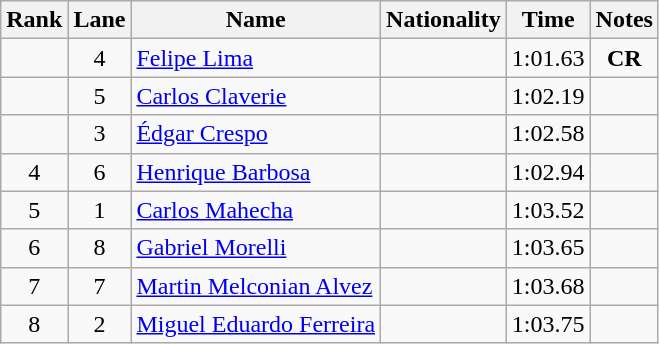<table class="wikitable sortable" style="text-align:center">
<tr>
<th>Rank</th>
<th>Lane</th>
<th>Name</th>
<th>Nationality</th>
<th>Time</th>
<th>Notes</th>
</tr>
<tr>
<td></td>
<td>4</td>
<td align=left><a href='#'>Felipe Lima</a></td>
<td align=left></td>
<td>1:01.63</td>
<td><strong>CR</strong></td>
</tr>
<tr>
<td></td>
<td>5</td>
<td align=left><a href='#'>Carlos Claverie</a></td>
<td align=left></td>
<td>1:02.19</td>
<td></td>
</tr>
<tr>
<td></td>
<td>3</td>
<td align=left><a href='#'>Édgar Crespo</a></td>
<td align=left></td>
<td>1:02.58</td>
<td></td>
</tr>
<tr>
<td>4</td>
<td>6</td>
<td align=left><a href='#'>Henrique Barbosa</a></td>
<td align=left></td>
<td>1:02.94</td>
<td></td>
</tr>
<tr>
<td>5</td>
<td>1</td>
<td align=left><a href='#'>Carlos Mahecha</a></td>
<td align=left></td>
<td>1:03.52</td>
<td></td>
</tr>
<tr>
<td>6</td>
<td>8</td>
<td align=left><a href='#'>Gabriel Morelli</a></td>
<td align=left></td>
<td>1:03.65</td>
<td></td>
</tr>
<tr>
<td>7</td>
<td>7</td>
<td align=left><a href='#'>Martin Melconian Alvez</a></td>
<td align=left></td>
<td>1:03.68</td>
<td></td>
</tr>
<tr>
<td>8</td>
<td>2</td>
<td align=left><a href='#'>Miguel Eduardo Ferreira</a></td>
<td align=left></td>
<td>1:03.75</td>
<td></td>
</tr>
</table>
